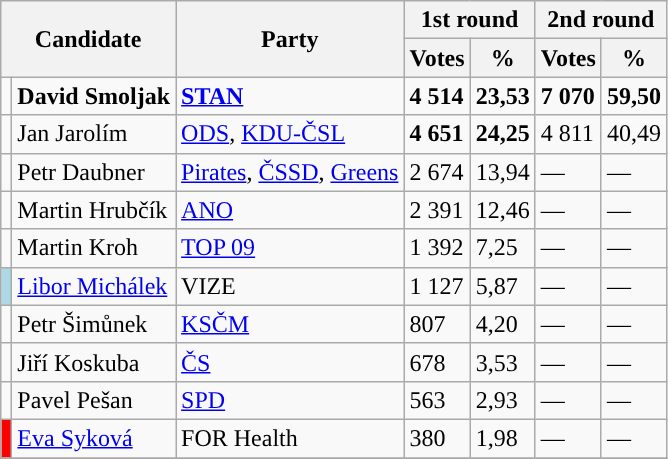<table class="wikitable sortable">
<tr>
<th colspan="2" rowspan="2">Candidate</th>
<th rowspan="2">Party</th>
<th colspan="2">1st round</th>
<th colspan="2">2nd round</th>
</tr>
<tr>
<th>Votes</th>
<th>%</th>
<th>Votes</th>
<th>%</th>
</tr>
<tr>
<td style="background-color:"></td>
<td><strong>David Smoljak</strong></td>
<td><strong><a href='#'>STAN</a></strong></td>
<td><strong>4 514</strong></td>
<td><strong>23,53</strong></td>
<td><strong>7 070</strong></td>
<td><strong>59,50</strong></td>
</tr>
<tr>
<td style="background-color:"></td>
<td>Jan Jarolím</td>
<td><a href='#'>ODS</a>, <a href='#'>KDU-ČSL</a></td>
<td><strong>4 651</strong></td>
<td><strong>24,25</strong></td>
<td>4 811</td>
<td>40,49</td>
</tr>
<tr>
<td style="background-color:"></td>
<td>Petr Daubner</td>
<td><a href='#'>Pirates</a>, <a href='#'>ČSSD</a>, <a href='#'>Greens</a></td>
<td>2 674</td>
<td>13,94</td>
<td>—</td>
<td>—</td>
</tr>
<tr>
<td style="background-color:"></td>
<td>Martin Hrubčík</td>
<td><a href='#'>ANO</a></td>
<td>2 391</td>
<td>12,46</td>
<td>—</td>
<td>—</td>
</tr>
<tr>
<td style="background-color:"></td>
<td>Martin Kroh</td>
<td><a href='#'>TOP 09</a></td>
<td>1 392</td>
<td>7,25</td>
<td>—</td>
<td>—</td>
</tr>
<tr>
<td style="background-color:lightblue"></td>
<td><a href='#'>Libor Michálek</a></td>
<td>VIZE</td>
<td>1 127</td>
<td>5,87</td>
<td>—</td>
<td>—</td>
</tr>
<tr>
<td style="background-color:"></td>
<td>Petr Šimůnek</td>
<td><a href='#'>KSČM</a></td>
<td>807</td>
<td>4,20</td>
<td>—</td>
<td>—</td>
</tr>
<tr>
<td style="background-color:"></td>
<td>Jiří Koskuba</td>
<td><a href='#'>ČS</a></td>
<td>678</td>
<td>3,53</td>
<td>—</td>
<td>—</td>
</tr>
<tr>
<td style="background-color:"></td>
<td>Pavel Pešan</td>
<td><a href='#'>SPD</a></td>
<td>563</td>
<td>2,93</td>
<td>—</td>
<td>—</td>
</tr>
<tr>
<td style="background-color:red"></td>
<td><a href='#'>Eva Syková</a></td>
<td>FOR Health</td>
<td>380</td>
<td>1,98</td>
<td>—</td>
<td>—</td>
</tr>
<tr>
</tr>
</table>
